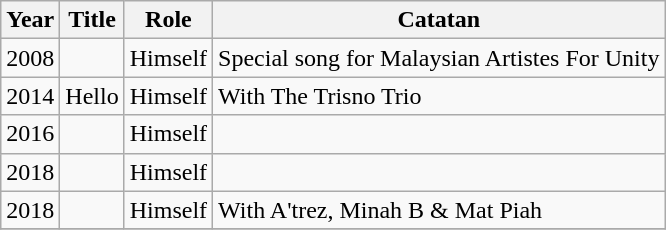<table class="wikitable">
<tr>
<th>Year</th>
<th>Title</th>
<th>Role</th>
<th>Catatan</th>
</tr>
<tr>
<td>2008</td>
<td></td>
<td>Himself</td>
<td>Special song for Malaysian Artistes For Unity</td>
</tr>
<tr>
<td>2014</td>
<td>Hello</td>
<td>Himself</td>
<td>With The Trisno Trio</td>
</tr>
<tr>
<td>2016</td>
<td></td>
<td>Himself</td>
<td></td>
</tr>
<tr>
<td>2018</td>
<td></td>
<td>Himself</td>
<td></td>
</tr>
<tr>
<td>2018</td>
<td></td>
<td>Himself</td>
<td>With A'trez, Minah B & Mat Piah</td>
</tr>
<tr>
</tr>
</table>
